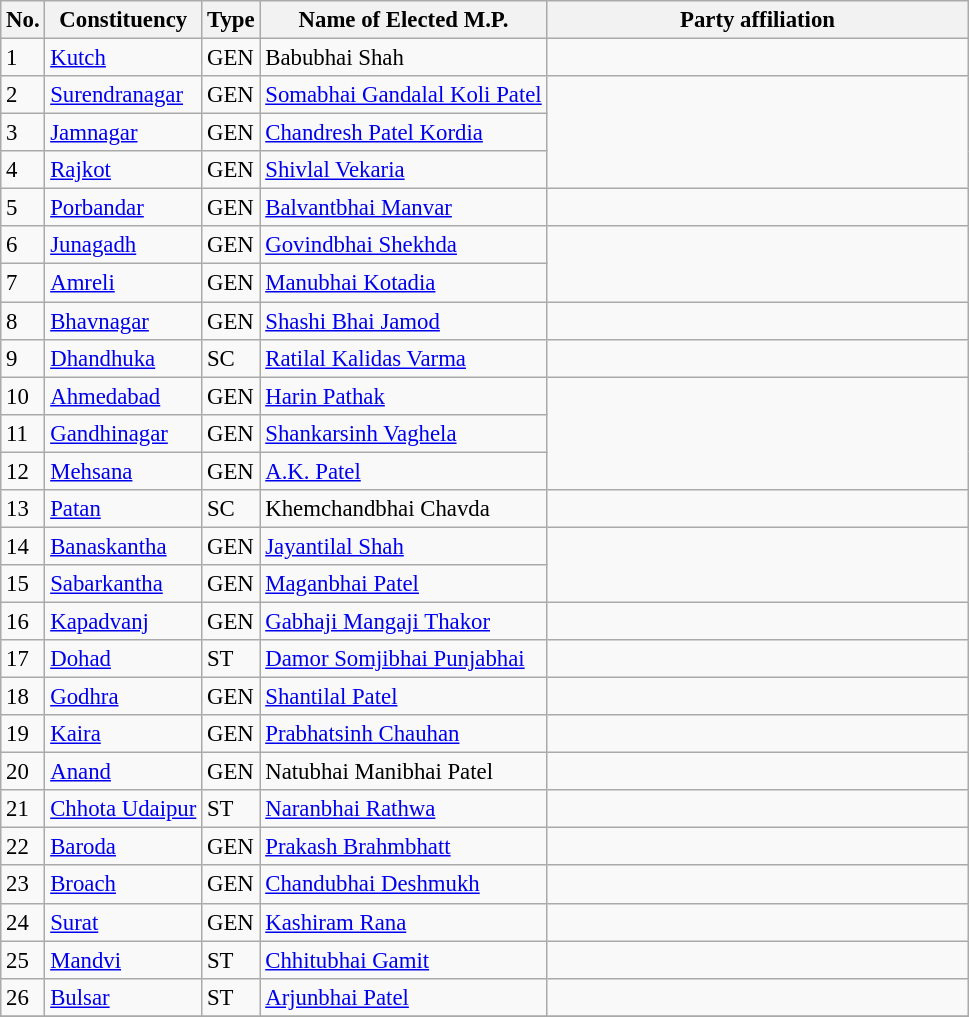<table class="wikitable" style="font-size:95%;">
<tr>
<th>No.</th>
<th>Constituency</th>
<th>Type</th>
<th>Name of Elected M.P.</th>
<th colspan="2" style="width:18em">Party affiliation</th>
</tr>
<tr>
<td>1</td>
<td><a href='#'>Kutch</a></td>
<td>GEN</td>
<td>Babubhai Shah</td>
<td></td>
</tr>
<tr>
<td>2</td>
<td><a href='#'>Surendranagar</a></td>
<td>GEN</td>
<td><a href='#'>Somabhai Gandalal Koli Patel</a></td>
</tr>
<tr>
<td>3</td>
<td><a href='#'>Jamnagar</a></td>
<td>GEN</td>
<td><a href='#'>Chandresh Patel Kordia</a></td>
</tr>
<tr>
<td>4</td>
<td><a href='#'>Rajkot</a></td>
<td>GEN</td>
<td><a href='#'>Shivlal Vekaria</a></td>
</tr>
<tr>
<td>5</td>
<td><a href='#'>Porbandar</a></td>
<td>GEN</td>
<td><a href='#'>Balvantbhai Manvar</a></td>
<td></td>
</tr>
<tr>
<td>6</td>
<td><a href='#'>Junagadh</a></td>
<td>GEN</td>
<td><a href='#'>Govindbhai Shekhda</a></td>
</tr>
<tr>
<td>7</td>
<td><a href='#'>Amreli</a></td>
<td>GEN</td>
<td><a href='#'>Manubhai Kotadia</a></td>
</tr>
<tr>
<td>8</td>
<td><a href='#'>Bhavnagar</a></td>
<td>GEN</td>
<td><a href='#'>Shashi Bhai Jamod</a></td>
<td></td>
</tr>
<tr>
<td>9</td>
<td><a href='#'>Dhandhuka</a></td>
<td>SC</td>
<td><a href='#'>Ratilal Kalidas Varma</a></td>
<td></td>
</tr>
<tr>
<td>10</td>
<td><a href='#'>Ahmedabad</a></td>
<td>GEN</td>
<td><a href='#'>Harin Pathak</a></td>
</tr>
<tr>
<td>11</td>
<td><a href='#'>Gandhinagar</a></td>
<td>GEN</td>
<td><a href='#'>Shankarsinh Vaghela</a></td>
</tr>
<tr>
<td>12</td>
<td><a href='#'>Mehsana</a></td>
<td>GEN</td>
<td><a href='#'>A.K. Patel</a></td>
</tr>
<tr>
<td>13</td>
<td><a href='#'>Patan</a></td>
<td>SC</td>
<td>Khemchandbhai Chavda</td>
<td></td>
</tr>
<tr>
<td>14</td>
<td><a href='#'>Banaskantha</a></td>
<td>GEN</td>
<td><a href='#'>Jayantilal Shah</a></td>
</tr>
<tr>
<td>15</td>
<td><a href='#'>Sabarkantha</a></td>
<td>GEN</td>
<td><a href='#'>Maganbhai Patel</a></td>
</tr>
<tr>
<td>16</td>
<td><a href='#'>Kapadvanj</a></td>
<td>GEN</td>
<td><a href='#'>Gabhaji Mangaji Thakor</a></td>
<td></td>
</tr>
<tr>
<td>17</td>
<td><a href='#'>Dohad</a></td>
<td>ST</td>
<td><a href='#'>Damor Somjibhai Punjabhai</a></td>
<td></td>
</tr>
<tr>
<td>18</td>
<td><a href='#'>Godhra</a></td>
<td>GEN</td>
<td><a href='#'>Shantilal Patel</a></td>
<td></td>
</tr>
<tr>
<td>19</td>
<td><a href='#'>Kaira</a></td>
<td>GEN</td>
<td><a href='#'>Prabhatsinh Chauhan</a></td>
</tr>
<tr>
<td>20</td>
<td><a href='#'>Anand</a></td>
<td>GEN</td>
<td>Natubhai Manibhai Patel</td>
<td></td>
</tr>
<tr>
<td>21</td>
<td><a href='#'>Chhota Udaipur</a></td>
<td>ST</td>
<td><a href='#'>Naranbhai Rathwa</a></td>
<td></td>
</tr>
<tr>
<td>22</td>
<td><a href='#'>Baroda</a></td>
<td>GEN</td>
<td><a href='#'>Prakash Brahmbhatt</a></td>
</tr>
<tr>
<td>23</td>
<td><a href='#'>Broach</a></td>
<td>GEN</td>
<td><a href='#'>Chandubhai Deshmukh</a></td>
<td></td>
</tr>
<tr>
<td>24</td>
<td><a href='#'>Surat</a></td>
<td>GEN</td>
<td><a href='#'>Kashiram Rana</a></td>
</tr>
<tr>
<td>25</td>
<td><a href='#'>Mandvi</a></td>
<td>ST</td>
<td><a href='#'>Chhitubhai Gamit</a></td>
<td></td>
</tr>
<tr>
<td>26</td>
<td><a href='#'>Bulsar</a></td>
<td>ST</td>
<td><a href='#'>Arjunbhai Patel</a></td>
<td></td>
</tr>
<tr>
</tr>
</table>
